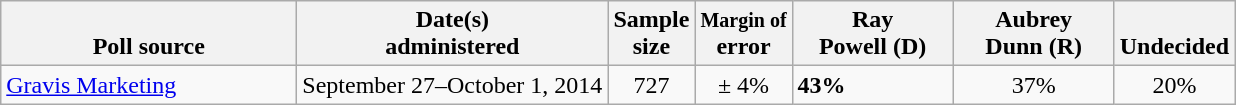<table class="wikitable">
<tr valign= bottom>
<th style="width:190px;">Poll source</th>
<th style="width:200px;">Date(s)<br>administered</th>
<th class=small>Sample<br>size</th>
<th><small>Margin of</small><br>error</th>
<th style="width:100px;">Ray<br>Powell (D)</th>
<th style="width:100px;">Aubrey<br>Dunn (R)</th>
<th style="width:40px;">Undecided</th>
</tr>
<tr>
<td><a href='#'>Gravis Marketing</a></td>
<td align=center>September 27–October 1, 2014</td>
<td align=center>727</td>
<td align=center>± 4%</td>
<td><strong>43%</strong></td>
<td align=center>37%</td>
<td align=center>20%</td>
</tr>
</table>
